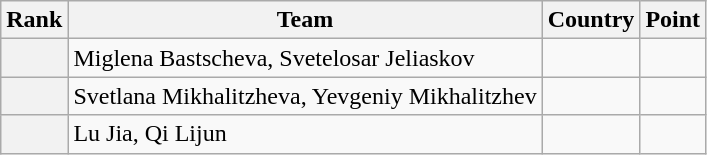<table class="wikitable sortable">
<tr>
<th>Rank</th>
<th>Team</th>
<th>Country</th>
<th>Point</th>
</tr>
<tr>
<th></th>
<td>Miglena Bastscheva, Svetelosar Jeliaskov</td>
<td></td>
<td></td>
</tr>
<tr>
<th></th>
<td>Svetlana Mikhalitzheva, Yevgeniy Mikhalitzhev</td>
<td></td>
<td></td>
</tr>
<tr>
<th></th>
<td>Lu Jia, Qi Lijun</td>
<td></td>
<td></td>
</tr>
</table>
